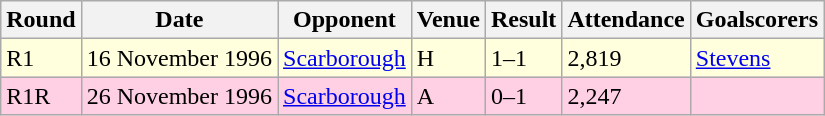<table class="wikitable">
<tr>
<th>Round</th>
<th>Date</th>
<th>Opponent</th>
<th>Venue</th>
<th>Result</th>
<th>Attendance</th>
<th>Goalscorers</th>
</tr>
<tr style="background-color: #ffffdd;">
<td>R1</td>
<td>16 November 1996</td>
<td><a href='#'>Scarborough</a></td>
<td>H</td>
<td>1–1</td>
<td>2,819</td>
<td><a href='#'>Stevens</a></td>
</tr>
<tr style="background-color: #ffd0e3;">
<td>R1R</td>
<td>26 November 1996</td>
<td><a href='#'>Scarborough</a></td>
<td>A</td>
<td>0–1</td>
<td>2,247</td>
<td></td>
</tr>
</table>
